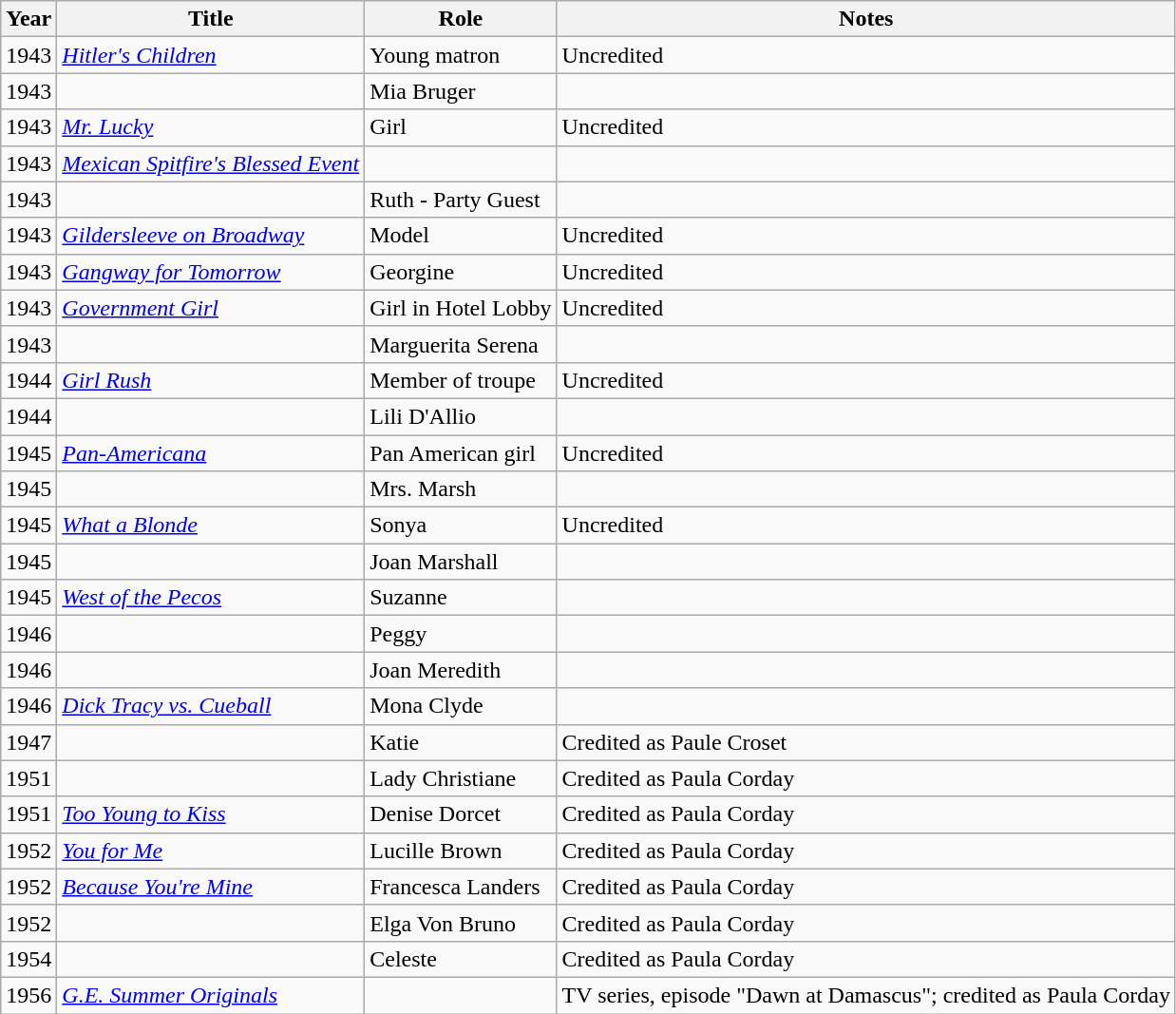<table class="wikitable sortable">
<tr>
<th>Year</th>
<th>Title</th>
<th>Role</th>
<th class="unsortable">Notes</th>
</tr>
<tr>
<td>1943</td>
<td><em><a href='#'>Hitler's Children</a></em></td>
<td>Young matron</td>
<td>Uncredited</td>
</tr>
<tr>
<td>1943</td>
<td><em></em></td>
<td>Mia Bruger</td>
<td></td>
</tr>
<tr>
<td>1943</td>
<td><em><a href='#'>Mr. Lucky</a></em></td>
<td>Girl</td>
<td>Uncredited</td>
</tr>
<tr>
<td>1943</td>
<td><em><a href='#'>Mexican Spitfire's Blessed Event</a></em></td>
<td></td>
<td></td>
</tr>
<tr>
<td>1943</td>
<td><em></em></td>
<td>Ruth - Party Guest</td>
<td></td>
</tr>
<tr>
<td>1943</td>
<td><em><a href='#'>Gildersleeve on Broadway</a></em></td>
<td>Model</td>
<td>Uncredited</td>
</tr>
<tr>
<td>1943</td>
<td><em><a href='#'>Gangway for Tomorrow</a></em></td>
<td>Georgine</td>
<td>Uncredited</td>
</tr>
<tr>
<td>1943</td>
<td><em><a href='#'>Government Girl</a></em></td>
<td>Girl in Hotel Lobby</td>
<td>Uncredited</td>
</tr>
<tr>
<td>1943</td>
<td><em></em></td>
<td>Marguerita Serena</td>
<td></td>
</tr>
<tr>
<td>1944</td>
<td><em><a href='#'>Girl Rush</a></em></td>
<td>Member of troupe</td>
<td>Uncredited</td>
</tr>
<tr>
<td>1944</td>
<td><em></em></td>
<td>Lili D'Allio</td>
<td></td>
</tr>
<tr>
<td>1945</td>
<td><em><a href='#'>Pan-Americana</a></em></td>
<td>Pan American girl</td>
<td>Uncredited</td>
</tr>
<tr>
<td>1945</td>
<td><em></em></td>
<td>Mrs. Marsh</td>
<td></td>
</tr>
<tr>
<td>1945</td>
<td><em><a href='#'>What a Blonde</a></em></td>
<td>Sonya</td>
<td>Uncredited</td>
</tr>
<tr>
<td>1945</td>
<td><em></em></td>
<td>Joan Marshall</td>
<td></td>
</tr>
<tr>
<td>1945</td>
<td><em><a href='#'>West of the Pecos</a></em></td>
<td>Suzanne</td>
<td></td>
</tr>
<tr>
<td>1946</td>
<td><em></em></td>
<td>Peggy</td>
<td></td>
</tr>
<tr>
<td>1946</td>
<td><em></em></td>
<td>Joan Meredith</td>
<td></td>
</tr>
<tr>
<td>1946</td>
<td><em><a href='#'>Dick Tracy vs. Cueball</a></em></td>
<td>Mona Clyde</td>
<td></td>
</tr>
<tr>
<td>1947</td>
<td><em></em></td>
<td>Katie</td>
<td>Credited as Paule Croset</td>
</tr>
<tr>
<td>1951</td>
<td><em></em></td>
<td>Lady Christiane</td>
<td>Credited as Paula Corday</td>
</tr>
<tr>
<td>1951</td>
<td><em><a href='#'>Too Young to Kiss</a></em></td>
<td>Denise Dorcet</td>
<td>Credited as Paula Corday</td>
</tr>
<tr>
<td>1952</td>
<td><em><a href='#'>You for Me</a></em></td>
<td>Lucille Brown</td>
<td>Credited as Paula Corday</td>
</tr>
<tr>
<td>1952</td>
<td><em><a href='#'>Because You're Mine</a></em></td>
<td>Francesca Landers</td>
<td>Credited as Paula Corday</td>
</tr>
<tr>
<td>1952</td>
<td><em></em></td>
<td>Elga Von Bruno</td>
<td>Credited as Paula Corday</td>
</tr>
<tr>
<td>1954</td>
<td><em></em></td>
<td>Celeste</td>
<td>Credited as Paula Corday</td>
</tr>
<tr>
<td>1956</td>
<td><em><a href='#'>G.E. Summer Originals</a></em></td>
<td></td>
<td>TV series, episode "Dawn at Damascus"; credited as Paula Corday</td>
</tr>
</table>
